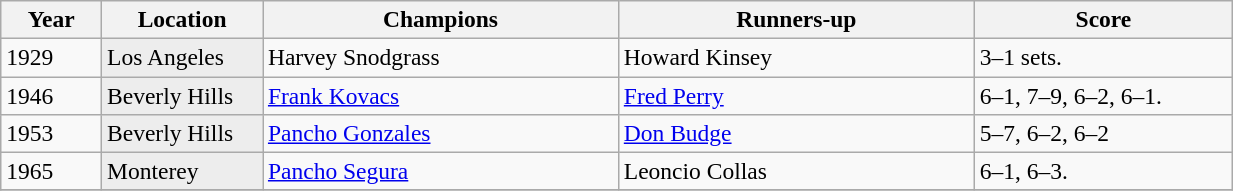<table class="wikitable" style="font-size:98%;">
<tr>
<th style="width:60px;">Year</th>
<th style="width:100px;">Location</th>
<th style="width:230px;">Champions</th>
<th style="width:230px;">Runners-up</th>
<th style="width:165px;">Score</th>
</tr>
<tr>
<td>1929</td>
<td style="background:#ededed">Los Angeles</td>
<td> Harvey Snodgrass</td>
<td> Howard Kinsey</td>
<td>3–1 sets.</td>
</tr>
<tr>
<td>1946</td>
<td style="background:#ededed">Beverly Hills</td>
<td> <a href='#'>Frank Kovacs</a></td>
<td> <a href='#'>Fred Perry</a></td>
<td>6–1, 7–9, 6–2, 6–1.</td>
</tr>
<tr>
<td>1953</td>
<td style="background:#ededed">Beverly Hills</td>
<td> <a href='#'>Pancho Gonzales</a></td>
<td> <a href='#'>Don Budge</a></td>
<td>5–7, 6–2, 6–2</td>
</tr>
<tr>
<td>1965</td>
<td style="background:#ededed">Monterey</td>
<td> <a href='#'>Pancho Segura</a></td>
<td> Leoncio Collas</td>
<td>6–1, 6–3.</td>
</tr>
<tr>
</tr>
</table>
